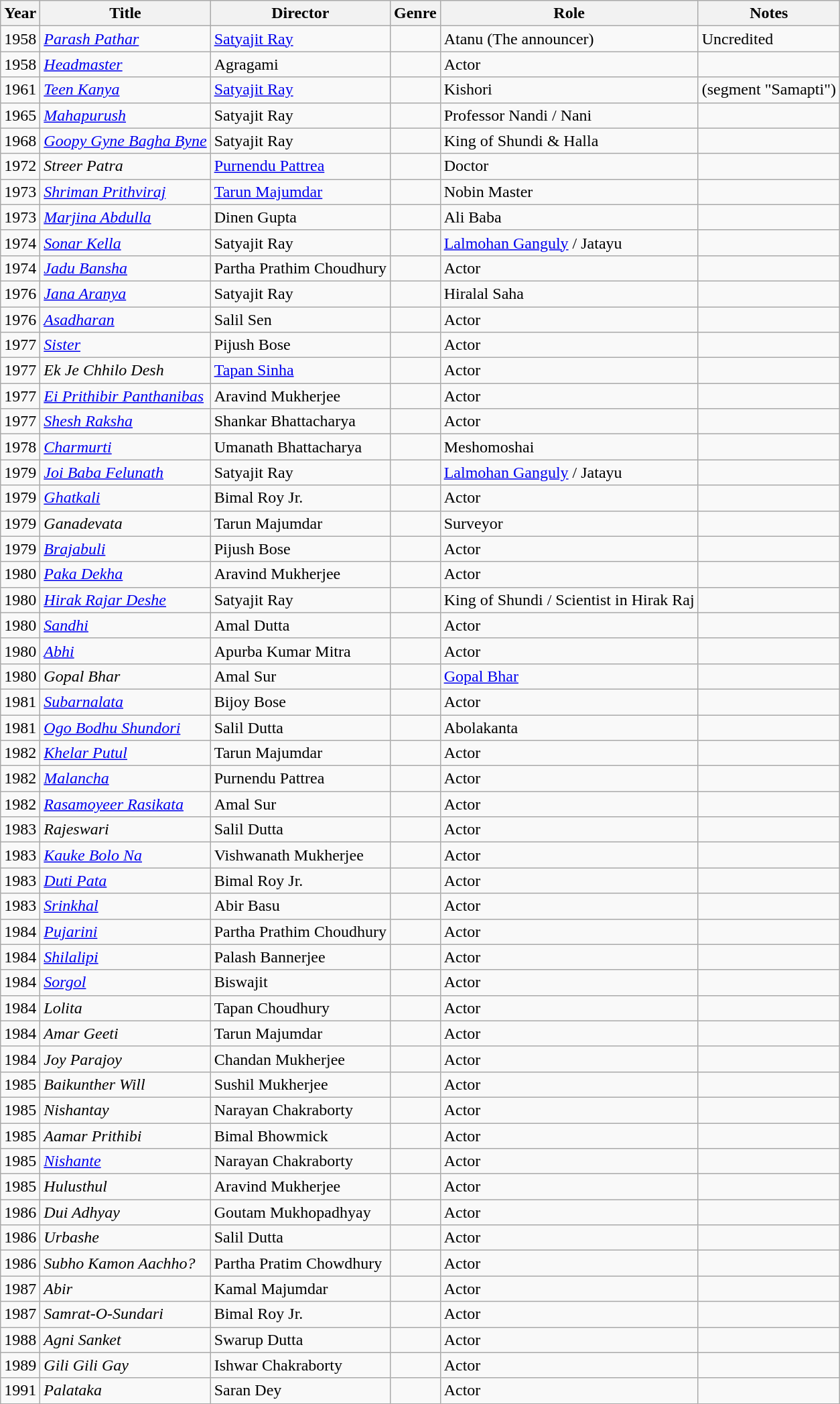<table class="wikitable sortable">
<tr>
<th>Year</th>
<th>Title</th>
<th>Director</th>
<th>Genre</th>
<th>Role</th>
<th>Notes</th>
</tr>
<tr>
<td>1958</td>
<td><em><a href='#'>Parash Pathar</a></em></td>
<td><a href='#'>Satyajit Ray</a></td>
<td></td>
<td>Atanu (The announcer)</td>
<td>Uncredited</td>
</tr>
<tr>
<td>1958</td>
<td><em><a href='#'>Headmaster</a></em></td>
<td>Agragami</td>
<td></td>
<td>Actor</td>
<td></td>
</tr>
<tr>
<td>1961</td>
<td><em><a href='#'>Teen Kanya</a></em></td>
<td><a href='#'>Satyajit Ray</a></td>
<td></td>
<td>Kishori</td>
<td>(segment "Samapti")</td>
</tr>
<tr>
<td>1965</td>
<td><em><a href='#'>Mahapurush</a></em></td>
<td>Satyajit Ray</td>
<td></td>
<td>Professor Nandi / Nani</td>
<td></td>
</tr>
<tr>
<td>1968</td>
<td><em><a href='#'>Goopy Gyne Bagha Byne</a></em></td>
<td>Satyajit Ray</td>
<td></td>
<td>King of Shundi   & Halla</td>
<td></td>
</tr>
<tr>
<td>1972</td>
<td><em>Streer Patra</em></td>
<td><a href='#'>Purnendu Pattrea</a></td>
<td></td>
<td>Doctor</td>
<td></td>
</tr>
<tr>
<td>1973</td>
<td><em><a href='#'>Shriman Prithviraj</a></em></td>
<td><a href='#'>Tarun Majumdar</a></td>
<td></td>
<td>Nobin Master</td>
<td></td>
</tr>
<tr>
<td>1973</td>
<td><em><a href='#'>Marjina Abdulla</a></em></td>
<td>Dinen Gupta</td>
<td></td>
<td>Ali Baba</td>
<td></td>
</tr>
<tr>
<td>1974</td>
<td><em><a href='#'>Sonar Kella</a></em></td>
<td>Satyajit Ray</td>
<td></td>
<td><a href='#'>Lalmohan Ganguly</a> / Jatayu</td>
<td></td>
</tr>
<tr>
<td>1974</td>
<td><em><a href='#'>Jadu Bansha</a></em></td>
<td>Partha Prathim Choudhury</td>
<td></td>
<td>Actor</td>
<td></td>
</tr>
<tr>
<td>1976</td>
<td><em><a href='#'>Jana Aranya</a></em></td>
<td>Satyajit Ray</td>
<td></td>
<td>Hiralal Saha</td>
<td></td>
</tr>
<tr>
<td>1976</td>
<td><em><a href='#'>Asadharan</a></em></td>
<td>Salil Sen</td>
<td></td>
<td>Actor</td>
<td></td>
</tr>
<tr>
<td>1977</td>
<td><em><a href='#'>Sister</a></em></td>
<td>Pijush Bose</td>
<td></td>
<td>Actor</td>
<td></td>
</tr>
<tr>
<td>1977</td>
<td><em>Ek Je Chhilo Desh</em></td>
<td><a href='#'>Tapan Sinha</a></td>
<td></td>
<td>Actor</td>
<td></td>
</tr>
<tr>
<td>1977</td>
<td><em><a href='#'>Ei Prithibir Panthanibas</a></em></td>
<td>Aravind Mukherjee</td>
<td></td>
<td>Actor</td>
<td></td>
</tr>
<tr>
<td>1977</td>
<td><em><a href='#'>Shesh Raksha</a></em></td>
<td>Shankar Bhattacharya</td>
<td></td>
<td>Actor</td>
<td></td>
</tr>
<tr>
<td>1978</td>
<td><em><a href='#'>Charmurti</a></em></td>
<td>Umanath Bhattacharya</td>
<td></td>
<td>Meshomoshai</td>
<td></td>
</tr>
<tr>
<td>1979</td>
<td><em><a href='#'>Joi Baba Felunath</a></em></td>
<td>Satyajit Ray</td>
<td></td>
<td><a href='#'>Lalmohan Ganguly</a> / Jatayu</td>
<td></td>
</tr>
<tr>
<td>1979</td>
<td><em><a href='#'>Ghatkali</a></em></td>
<td>Bimal Roy Jr.</td>
<td></td>
<td>Actor</td>
<td></td>
</tr>
<tr>
<td>1979</td>
<td><em>Ganadevata</em></td>
<td>Tarun Majumdar</td>
<td></td>
<td>Surveyor</td>
<td></td>
</tr>
<tr>
<td>1979</td>
<td><em><a href='#'>Brajabuli</a></em></td>
<td>Pijush Bose</td>
<td></td>
<td>Actor</td>
<td></td>
</tr>
<tr>
<td>1980</td>
<td><em><a href='#'>Paka Dekha</a></em></td>
<td>Aravind Mukherjee</td>
<td></td>
<td>Actor</td>
<td></td>
</tr>
<tr>
<td>1980</td>
<td><em><a href='#'>Hirak Rajar Deshe</a></em></td>
<td>Satyajit Ray</td>
<td></td>
<td>King of Shundi / Scientist in Hirak Raj</td>
<td></td>
</tr>
<tr>
<td>1980</td>
<td><em><a href='#'>Sandhi</a></em></td>
<td>Amal Dutta</td>
<td></td>
<td>Actor</td>
<td></td>
</tr>
<tr>
<td>1980</td>
<td><em><a href='#'>Abhi</a></em></td>
<td>Apurba Kumar Mitra</td>
<td></td>
<td>Actor</td>
<td></td>
</tr>
<tr>
<td>1980</td>
<td><em>Gopal Bhar</em></td>
<td>Amal Sur</td>
<td></td>
<td><a href='#'>Gopal Bhar</a></td>
<td></td>
</tr>
<tr>
<td>1981</td>
<td><em><a href='#'>Subarnalata</a></em></td>
<td>Bijoy Bose</td>
<td></td>
<td>Actor</td>
<td></td>
</tr>
<tr>
<td>1981</td>
<td><em><a href='#'>Ogo Bodhu Shundori</a></em></td>
<td>Salil Dutta</td>
<td></td>
<td>Abolakanta</td>
<td></td>
</tr>
<tr>
<td>1982</td>
<td><em><a href='#'>Khelar Putul</a></em></td>
<td>Tarun Majumdar</td>
<td></td>
<td>Actor</td>
<td></td>
</tr>
<tr>
<td>1982</td>
<td><em><a href='#'>Malancha</a></em></td>
<td>Purnendu Pattrea</td>
<td></td>
<td>Actor</td>
<td></td>
</tr>
<tr>
<td>1982</td>
<td><em><a href='#'>Rasamoyeer Rasikata</a></em></td>
<td>Amal Sur</td>
<td></td>
<td>Actor</td>
<td></td>
</tr>
<tr>
<td>1983</td>
<td><em>Rajeswari</em></td>
<td>Salil Dutta</td>
<td></td>
<td>Actor</td>
<td></td>
</tr>
<tr>
<td>1983</td>
<td><em><a href='#'>Kauke Bolo Na</a></em></td>
<td>Vishwanath Mukherjee</td>
<td></td>
<td>Actor</td>
<td></td>
</tr>
<tr>
<td>1983</td>
<td><em><a href='#'>Duti Pata</a></em></td>
<td>Bimal Roy Jr.</td>
<td></td>
<td>Actor</td>
<td></td>
</tr>
<tr>
<td>1983</td>
<td><em><a href='#'>Srinkhal</a></em></td>
<td>Abir Basu</td>
<td></td>
<td>Actor</td>
<td></td>
</tr>
<tr>
<td>1984</td>
<td><em><a href='#'>Pujarini</a></em></td>
<td>Partha Prathim Choudhury</td>
<td></td>
<td>Actor</td>
<td></td>
</tr>
<tr>
<td>1984</td>
<td><em><a href='#'>Shilalipi</a></em></td>
<td>Palash Bannerjee</td>
<td></td>
<td>Actor</td>
<td></td>
</tr>
<tr>
<td>1984</td>
<td><em><a href='#'>Sorgol</a></em></td>
<td>Biswajit</td>
<td></td>
<td>Actor</td>
<td></td>
</tr>
<tr>
<td>1984</td>
<td><em>Lolita</em></td>
<td>Tapan Choudhury</td>
<td></td>
<td>Actor</td>
<td></td>
</tr>
<tr>
<td>1984</td>
<td><em>Amar Geeti</em></td>
<td>Tarun Majumdar</td>
<td></td>
<td>Actor</td>
<td></td>
</tr>
<tr>
<td>1984</td>
<td><em>Joy Parajoy</em></td>
<td>Chandan Mukherjee</td>
<td></td>
<td>Actor</td>
<td></td>
</tr>
<tr>
<td>1985</td>
<td><em>Baikunther Will</em></td>
<td>Sushil Mukherjee</td>
<td></td>
<td>Actor</td>
<td></td>
</tr>
<tr>
<td>1985</td>
<td><em>Nishantay</em></td>
<td>Narayan Chakraborty</td>
<td></td>
<td>Actor</td>
<td></td>
</tr>
<tr>
<td>1985</td>
<td><em>Aamar Prithibi</em></td>
<td>Bimal Bhowmick</td>
<td></td>
<td>Actor</td>
<td></td>
</tr>
<tr>
<td>1985</td>
<td><em><a href='#'>Nishante</a></em></td>
<td>Narayan Chakraborty</td>
<td></td>
<td>Actor</td>
<td></td>
</tr>
<tr>
<td>1985</td>
<td><em>Hulusthul</em></td>
<td>Aravind Mukherjee</td>
<td></td>
<td>Actor</td>
<td></td>
</tr>
<tr>
<td>1986</td>
<td><em>Dui Adhyay</em></td>
<td>Goutam Mukhopadhyay</td>
<td></td>
<td>Actor</td>
<td></td>
</tr>
<tr>
<td>1986</td>
<td><em>Urbashe</em></td>
<td>Salil Dutta</td>
<td></td>
<td>Actor</td>
<td></td>
</tr>
<tr>
<td>1986</td>
<td><em>Subho Kamon Aachho?</em></td>
<td>Partha Pratim Chowdhury</td>
<td></td>
<td>Actor</td>
<td></td>
</tr>
<tr>
<td>1987</td>
<td><em>Abir</em></td>
<td>Kamal Majumdar</td>
<td></td>
<td>Actor</td>
<td></td>
</tr>
<tr>
<td>1987</td>
<td><em>Samrat-O-Sundari</em></td>
<td>Bimal Roy Jr.</td>
<td></td>
<td>Actor</td>
<td></td>
</tr>
<tr>
<td>1988</td>
<td><em>Agni Sanket</em></td>
<td>Swarup Dutta</td>
<td></td>
<td>Actor</td>
<td></td>
</tr>
<tr>
<td>1989</td>
<td><em>Gili Gili Gay</em></td>
<td>Ishwar Chakraborty</td>
<td></td>
<td>Actor</td>
<td></td>
</tr>
<tr>
<td>1991</td>
<td><em>Palataka</em></td>
<td>Saran Dey</td>
<td></td>
<td>Actor</td>
<td></td>
</tr>
</table>
